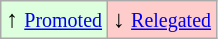<table class="wikitable" align="center">
<tr>
<td style="background:#ddffdd">↑ <small><a href='#'>Promoted</a></small></td>
<td style="background:#ffcccc">↓ <small><a href='#'>Relegated</a></small></td>
</tr>
</table>
